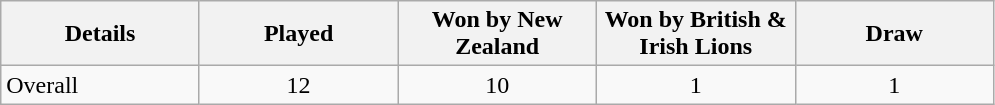<table class="wikitable">
<tr>
<th style="width:125px">Details</th>
<th style="width:125px">Played</th>
<th style="width:125px">Won by New Zealand</th>
<th style="width:125px">Won by British & Irish Lions</th>
<th style="width:125px">Draw</th>
</tr>
<tr>
<td>Overall</td>
<td style="text-align:center">12</td>
<td style="text-align:center">10</td>
<td style="text-align:center">1</td>
<td style="text-align:center">1</td>
</tr>
</table>
